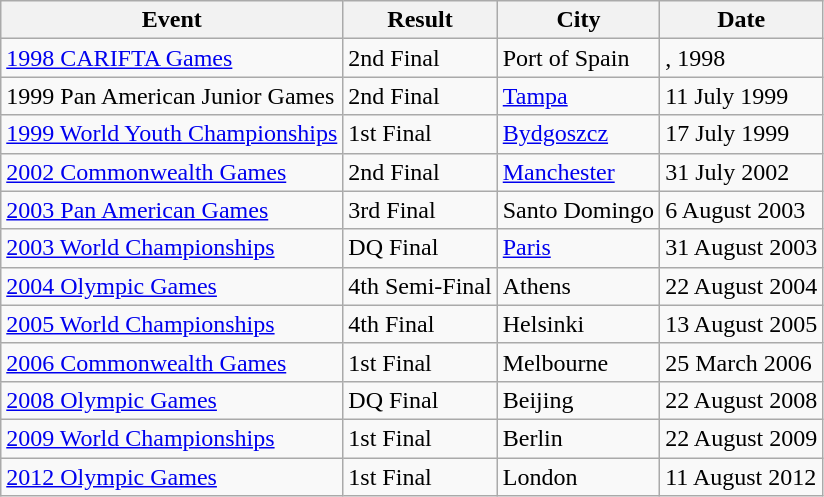<table class="wikitable">
<tr>
<th>Event</th>
<th>Result</th>
<th>City</th>
<th>Date</th>
</tr>
<tr>
<td><a href='#'>1998 CARIFTA Games</a></td>
<td>2nd Final</td>
<td>Port of Spain</td>
<td>, 1998</td>
</tr>
<tr>
<td>1999 Pan American Junior Games</td>
<td>2nd Final</td>
<td><a href='#'>Tampa</a></td>
<td>11 July 1999</td>
</tr>
<tr>
<td><a href='#'>1999 World Youth Championships</a></td>
<td>1st Final</td>
<td><a href='#'>Bydgoszcz</a></td>
<td>17 July 1999</td>
</tr>
<tr>
<td><a href='#'>2002 Commonwealth Games</a></td>
<td>2nd Final</td>
<td><a href='#'>Manchester</a></td>
<td>31 July 2002</td>
</tr>
<tr>
<td><a href='#'>2003 Pan American Games</a></td>
<td>3rd Final</td>
<td>Santo Domingo</td>
<td>6 August 2003</td>
</tr>
<tr>
<td><a href='#'>2003 World Championships</a></td>
<td>DQ Final</td>
<td><a href='#'>Paris</a></td>
<td>31 August 2003</td>
</tr>
<tr>
<td><a href='#'>2004 Olympic Games</a></td>
<td>4th Semi-Final</td>
<td>Athens</td>
<td>22 August 2004</td>
</tr>
<tr>
<td><a href='#'>2005 World Championships</a></td>
<td>4th Final</td>
<td>Helsinki</td>
<td>13 August 2005</td>
</tr>
<tr>
<td><a href='#'>2006 Commonwealth Games</a></td>
<td>1st Final</td>
<td>Melbourne</td>
<td>25 March 2006</td>
</tr>
<tr>
<td><a href='#'>2008 Olympic Games</a></td>
<td>DQ Final</td>
<td>Beijing</td>
<td>22 August 2008</td>
</tr>
<tr>
<td><a href='#'>2009 World Championships</a></td>
<td>1st Final</td>
<td>Berlin</td>
<td>22 August 2009 </td>
</tr>
<tr>
<td><a href='#'>2012 Olympic Games</a></td>
<td>1st Final</td>
<td>London</td>
<td>11 August 2012  </td>
</tr>
</table>
